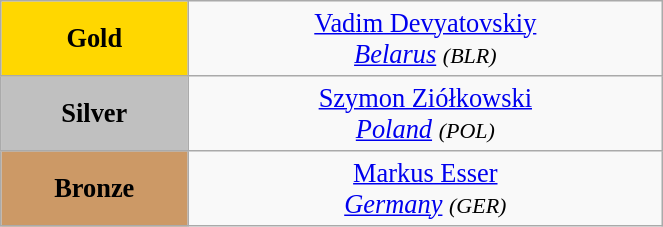<table class="wikitable" style=" text-align:center; font-size:110%;" width="35%">
<tr>
<td bgcolor="gold"><strong>Gold</strong></td>
<td> <a href='#'>Vadim Devyatovskiy</a><br><em><a href='#'>Belarus</a> <small>(BLR)</small></em></td>
</tr>
<tr>
<td bgcolor="silver"><strong>Silver</strong></td>
<td> <a href='#'>Szymon Ziółkowski</a><br><em><a href='#'>Poland</a> <small>(POL)</small></em></td>
</tr>
<tr>
<td bgcolor="CC9966"><strong>Bronze</strong></td>
<td> <a href='#'>Markus Esser</a><br><em><a href='#'>Germany</a> <small>(GER)</small></em></td>
</tr>
</table>
